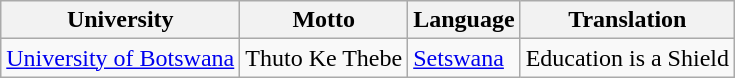<table class="wikitable sortable plainrowheaders">
<tr>
<th>University</th>
<th>Motto</th>
<th>Language</th>
<th>Translation</th>
</tr>
<tr>
<td><a href='#'>University of Botswana</a></td>
<td>Thuto Ke Thebe</td>
<td><a href='#'>Setswana</a></td>
<td>Education is a Shield</td>
</tr>
</table>
